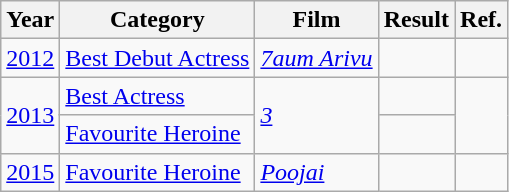<table class="wikitable">
<tr>
<th>Year</th>
<th>Category</th>
<th>Film</th>
<th>Result</th>
<th>Ref.</th>
</tr>
<tr>
<td><a href='#'>2012</a></td>
<td><a href='#'>Best Debut Actress</a></td>
<td><em><a href='#'>7aum Arivu</a></em></td>
<td></td>
<td></td>
</tr>
<tr>
<td rowspan="2"><a href='#'>2013</a></td>
<td><a href='#'>Best Actress</a></td>
<td rowspan="2"><em><a href='#'>3</a></em></td>
<td></td>
<td rowspan="2"></td>
</tr>
<tr>
<td><a href='#'>Favourite Heroine</a></td>
<td></td>
</tr>
<tr>
<td><a href='#'>2015</a></td>
<td><a href='#'>Favourite Heroine</a></td>
<td><em><a href='#'>Poojai</a></em></td>
<td></td>
<td></td>
</tr>
</table>
